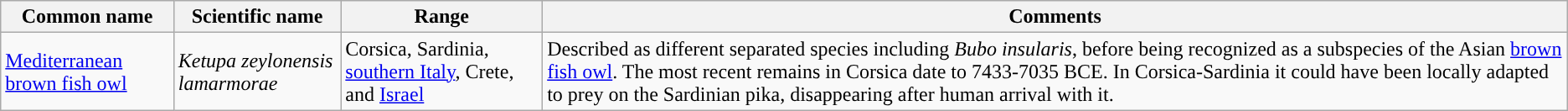<table class="wikitable">
<tr>
<th>Common name</th>
<th>Scientific name</th>
<th>Range</th>
<th class="unsortable">Comments</th>
</tr>
<tr>
<td><a href='#'>Mediterranean brown fish owl</a></td>
<td><em>Ketupa zeylonensis lamarmorae</em></td>
<td>Corsica, Sardinia, <a href='#'>southern Italy</a>, Crete, and <a href='#'>Israel</a></td>
<td>Described as different separated species including <em>Bubo insularis</em>, before being recognized as a subspecies of the Asian <a href='#'>brown fish owl</a>. The most recent remains in Corsica date to 7433-7035 BCE. In Corsica-Sardinia it could have been locally adapted to prey on the Sardinian pika, disappearing after human arrival with it.</td>
</tr>
</table>
